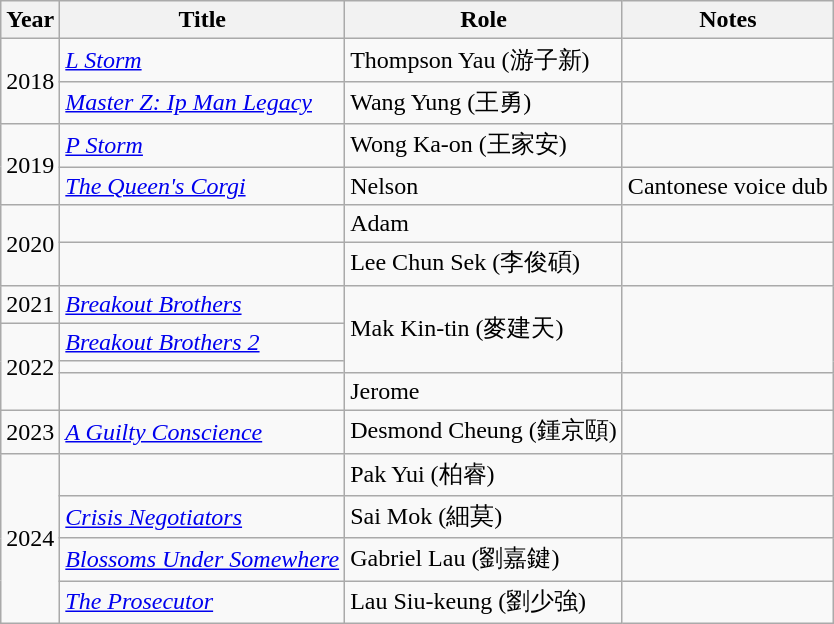<table class="wikitable">
<tr>
<th>Year</th>
<th>Title</th>
<th>Role</th>
<th>Notes</th>
</tr>
<tr>
<td rowspan="2">2018</td>
<td><em><a href='#'>L Storm</a></em></td>
<td>Thompson Yau (游子新)</td>
<td></td>
</tr>
<tr>
<td><em><a href='#'>Master Z: Ip Man Legacy</a></em></td>
<td>Wang Yung (王勇)</td>
<td></td>
</tr>
<tr>
<td rowspan="2">2019</td>
<td><em><a href='#'>P Storm</a></em></td>
<td>Wong Ka-on (王家安)</td>
<td></td>
</tr>
<tr>
<td><em><a href='#'>The Queen's Corgi</a></em></td>
<td>Nelson</td>
<td>Cantonese voice dub</td>
</tr>
<tr>
<td rowspan="2">2020</td>
<td><em></em></td>
<td>Adam</td>
<td></td>
</tr>
<tr>
<td><em></em></td>
<td>Lee Chun Sek (李俊碩)</td>
<td></td>
</tr>
<tr>
<td>2021</td>
<td><em><a href='#'>Breakout Brothers</a></em></td>
<td rowspan="3">Mak Kin-tin (麥建天)</td>
<td rowspan="3"></td>
</tr>
<tr>
<td rowspan="3">2022</td>
<td><em><a href='#'>Breakout Brothers 2</a></em></td>
</tr>
<tr>
<td><em></em></td>
</tr>
<tr>
<td><em></em></td>
<td>Jerome</td>
<td></td>
</tr>
<tr>
<td>2023</td>
<td><em><a href='#'>A Guilty Conscience</a></em></td>
<td>Desmond Cheung (鍾京頤)</td>
<td></td>
</tr>
<tr>
<td rowspan="4">2024</td>
<td><em></em></td>
<td>Pak Yui (柏睿)</td>
<td></td>
</tr>
<tr>
<td><em><a href='#'>Crisis Negotiators</a></em></td>
<td>Sai Mok (細莫)</td>
<td></td>
</tr>
<tr>
<td><em><a href='#'>Blossoms Under Somewhere</a></em></td>
<td>Gabriel Lau (劉嘉鍵)</td>
<td></td>
</tr>
<tr>
<td><em><a href='#'>The Prosecutor</a></em></td>
<td>Lau Siu-keung (劉少強)</td>
<td></td>
</tr>
</table>
